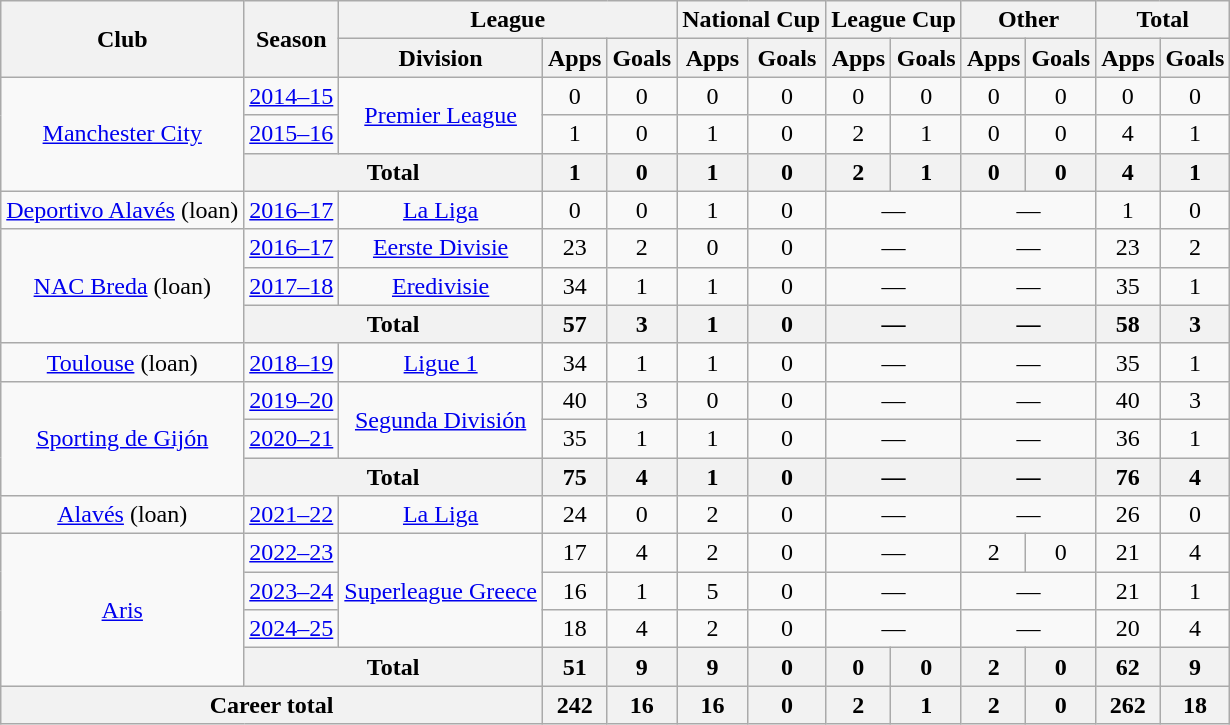<table class="wikitable" style="text-align:center">
<tr>
<th rowspan="2">Club</th>
<th rowspan="2">Season</th>
<th colspan="3">League</th>
<th colspan="2">National Cup</th>
<th colspan="2">League Cup</th>
<th colspan="2">Other</th>
<th colspan="2">Total</th>
</tr>
<tr>
<th>Division</th>
<th>Apps</th>
<th>Goals</th>
<th>Apps</th>
<th>Goals</th>
<th>Apps</th>
<th>Goals</th>
<th>Apps</th>
<th>Goals</th>
<th>Apps</th>
<th>Goals</th>
</tr>
<tr>
<td rowspan="3"><a href='#'>Manchester City</a></td>
<td><a href='#'>2014–15</a></td>
<td rowspan="2"><a href='#'>Premier League</a></td>
<td>0</td>
<td>0</td>
<td>0</td>
<td>0</td>
<td>0</td>
<td>0</td>
<td>0</td>
<td>0</td>
<td>0</td>
<td>0</td>
</tr>
<tr>
<td><a href='#'>2015–16</a></td>
<td>1</td>
<td>0</td>
<td>1</td>
<td>0</td>
<td>2</td>
<td>1</td>
<td>0</td>
<td>0</td>
<td>4</td>
<td>1</td>
</tr>
<tr>
<th colspan="2">Total</th>
<th>1</th>
<th>0</th>
<th>1</th>
<th>0</th>
<th>2</th>
<th>1</th>
<th>0</th>
<th>0</th>
<th>4</th>
<th>1</th>
</tr>
<tr>
<td><a href='#'>Deportivo Alavés</a> (loan)</td>
<td><a href='#'>2016–17</a></td>
<td><a href='#'>La Liga</a></td>
<td>0</td>
<td>0</td>
<td>1</td>
<td>0</td>
<td colspan="2">—</td>
<td colspan="2">—</td>
<td>1</td>
<td>0</td>
</tr>
<tr>
<td rowspan="3"><a href='#'>NAC Breda</a> (loan)</td>
<td><a href='#'>2016–17</a></td>
<td><a href='#'>Eerste Divisie</a></td>
<td>23</td>
<td>2</td>
<td>0</td>
<td>0</td>
<td colspan="2">—</td>
<td colspan="2">—</td>
<td>23</td>
<td>2</td>
</tr>
<tr>
<td><a href='#'>2017–18</a></td>
<td><a href='#'>Eredivisie</a></td>
<td>34</td>
<td>1</td>
<td>1</td>
<td>0</td>
<td colspan="2">—</td>
<td colspan="2">—</td>
<td>35</td>
<td>1</td>
</tr>
<tr>
<th colspan="2">Total</th>
<th>57</th>
<th>3</th>
<th>1</th>
<th>0</th>
<th colspan="2">—</th>
<th colspan="2">—</th>
<th>58</th>
<th>3</th>
</tr>
<tr>
<td><a href='#'>Toulouse</a> (loan)</td>
<td><a href='#'>2018–19</a></td>
<td><a href='#'>Ligue 1</a></td>
<td>34</td>
<td>1</td>
<td>1</td>
<td>0</td>
<td colspan="2">—</td>
<td colspan="2">—</td>
<td>35</td>
<td>1</td>
</tr>
<tr>
<td rowspan="3"><a href='#'>Sporting de Gijón</a></td>
<td><a href='#'>2019–20</a></td>
<td rowspan="2"><a href='#'>Segunda División</a></td>
<td>40</td>
<td>3</td>
<td>0</td>
<td>0</td>
<td colspan="2">—</td>
<td colspan="2">—</td>
<td>40</td>
<td>3</td>
</tr>
<tr>
<td><a href='#'>2020–21</a></td>
<td>35</td>
<td>1</td>
<td>1</td>
<td>0</td>
<td colspan="2">—</td>
<td colspan="2">—</td>
<td>36</td>
<td>1</td>
</tr>
<tr>
<th colspan="2">Total</th>
<th>75</th>
<th>4</th>
<th>1</th>
<th>0</th>
<th colspan="2">—</th>
<th colspan="2">—</th>
<th>76</th>
<th>4</th>
</tr>
<tr>
<td><a href='#'>Alavés</a> (loan)</td>
<td><a href='#'>2021–22</a></td>
<td><a href='#'>La Liga</a></td>
<td>24</td>
<td>0</td>
<td>2</td>
<td>0</td>
<td colspan="2">—</td>
<td colspan="2">—</td>
<td>26</td>
<td>0</td>
</tr>
<tr>
<td rowspan="4"><a href='#'>Aris</a></td>
<td><a href='#'>2022–23</a></td>
<td rowspan="3"><a href='#'>Superleague Greece</a></td>
<td>17</td>
<td>4</td>
<td>2</td>
<td>0</td>
<td colspan="2">—</td>
<td>2</td>
<td>0</td>
<td>21</td>
<td>4</td>
</tr>
<tr>
<td><a href='#'>2023–24</a></td>
<td>16</td>
<td>1</td>
<td>5</td>
<td>0</td>
<td colspan="2">—</td>
<td colspan="2">—</td>
<td>21</td>
<td>1</td>
</tr>
<tr>
<td><a href='#'>2024–25</a></td>
<td>18</td>
<td>4</td>
<td>2</td>
<td>0</td>
<td colspan="2">—</td>
<td colspan="2">—</td>
<td>20</td>
<td>4</td>
</tr>
<tr>
<th colspan="2">Total</th>
<th>51</th>
<th>9</th>
<th>9</th>
<th>0</th>
<th>0</th>
<th>0</th>
<th>2</th>
<th>0</th>
<th>62</th>
<th>9</th>
</tr>
<tr>
<th colspan="3">Career total</th>
<th>242</th>
<th>16</th>
<th>16</th>
<th>0</th>
<th>2</th>
<th>1</th>
<th>2</th>
<th>0</th>
<th>262</th>
<th>18</th>
</tr>
</table>
